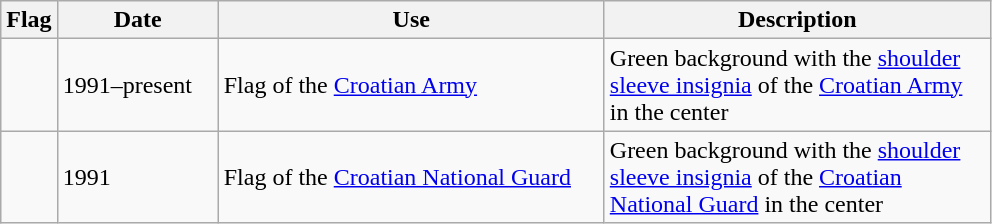<table class="wikitable">
<tr>
<th>Flag</th>
<th style="width:100px;">Date</th>
<th style="width:250px;">Use</th>
<th style="width:250px;">Description</th>
</tr>
<tr>
<td></td>
<td>1991–present</td>
<td>Flag of the <a href='#'>Croatian Army</a></td>
<td>Green background with the <a href='#'>shoulder sleeve insignia</a> of the <a href='#'>Croatian Army</a> in the center</td>
</tr>
<tr>
<td></td>
<td>1991</td>
<td>Flag of the <a href='#'>Croatian National Guard</a></td>
<td>Green background with the <a href='#'>shoulder sleeve insignia</a> of the <a href='#'>Croatian National Guard</a> in the center</td>
</tr>
</table>
